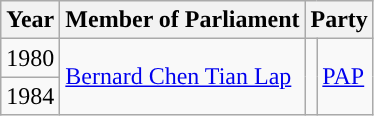<table class="wikitable">
<tr>
<th>Year</th>
<th>Member of Parliament</th>
<th colspan="2">Party</th>
</tr>
<tr>
<td>1980</td>
<td rowspan="2"><a href='#'>Bernard Chen Tian Lap</a></td>
<td rowspan="2"></td>
<td rowspan="2"><a href='#'>PAP</a></td>
</tr>
<tr>
<td>1984</td>
</tr>
</table>
